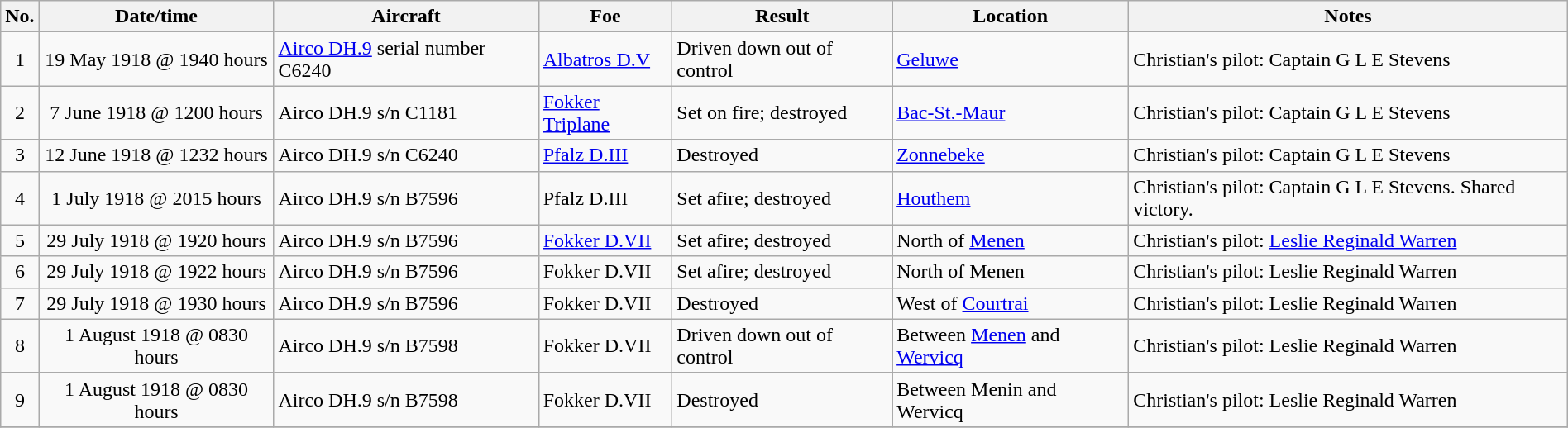<table class="wikitable" border="1" style="margin: 1em auto 1em auto">
<tr>
<th>No.</th>
<th>Date/time</th>
<th>Aircraft</th>
<th>Foe</th>
<th>Result</th>
<th>Location</th>
<th>Notes</th>
</tr>
<tr>
<td align="center">1</td>
<td align="center">19 May 1918 @ 1940 hours</td>
<td><a href='#'>Airco DH.9</a> serial number C6240</td>
<td><a href='#'>Albatros D.V</a></td>
<td>Driven down out of control</td>
<td><a href='#'>Geluwe</a></td>
<td>Christian's pilot: Captain G L E Stevens</td>
</tr>
<tr>
<td align="center">2</td>
<td align="center">7 June 1918 @ 1200 hours</td>
<td>Airco DH.9 s/n C1181</td>
<td><a href='#'>Fokker Triplane</a></td>
<td>Set on fire; destroyed</td>
<td><a href='#'>Bac-St.-Maur</a></td>
<td>Christian's pilot: Captain G L E Stevens</td>
</tr>
<tr>
<td align="center">3</td>
<td align="center">12 June 1918 @ 1232 hours</td>
<td>Airco DH.9 s/n C6240</td>
<td><a href='#'>Pfalz D.III</a></td>
<td>Destroyed</td>
<td><a href='#'>Zonnebeke</a></td>
<td>Christian's pilot: Captain G L E Stevens</td>
</tr>
<tr>
<td align="center">4</td>
<td align="center">1 July 1918 @ 2015 hours</td>
<td>Airco DH.9 s/n B7596</td>
<td>Pfalz D.III</td>
<td>Set afire; destroyed</td>
<td><a href='#'>Houthem</a></td>
<td>Christian's pilot: Captain G L E Stevens. Shared victory.</td>
</tr>
<tr>
<td align="center">5</td>
<td align="center">29 July 1918 @ 1920 hours</td>
<td>Airco DH.9 s/n B7596</td>
<td><a href='#'>Fokker D.VII</a></td>
<td>Set afire; destroyed</td>
<td>North of <a href='#'>Menen</a></td>
<td>Christian's pilot: <a href='#'>Leslie Reginald Warren</a></td>
</tr>
<tr>
<td align="center">6</td>
<td align="center">29 July 1918 @ 1922 hours</td>
<td>Airco DH.9 s/n B7596</td>
<td>Fokker D.VII</td>
<td>Set afire; destroyed</td>
<td>North of Menen</td>
<td>Christian's pilot: Leslie Reginald Warren</td>
</tr>
<tr>
<td align="center">7</td>
<td align="center">29 July 1918 @ 1930 hours</td>
<td>Airco DH.9 s/n B7596</td>
<td>Fokker D.VII</td>
<td>Destroyed</td>
<td>West of <a href='#'>Courtrai</a></td>
<td>Christian's pilot: Leslie Reginald Warren</td>
</tr>
<tr>
<td align="center">8</td>
<td align="center">1 August 1918 @ 0830 hours</td>
<td>Airco DH.9 s/n B7598</td>
<td>Fokker D.VII</td>
<td>Driven down out of control</td>
<td>Between <a href='#'>Menen</a> and <a href='#'>Wervicq</a></td>
<td>Christian's pilot: Leslie Reginald Warren</td>
</tr>
<tr>
<td align="center">9</td>
<td align="center">1 August 1918 @ 0830 hours</td>
<td>Airco DH.9 s/n B7598</td>
<td>Fokker D.VII</td>
<td>Destroyed</td>
<td>Between Menin and Wervicq</td>
<td>Christian's pilot: Leslie Reginald Warren</td>
</tr>
<tr>
</tr>
</table>
